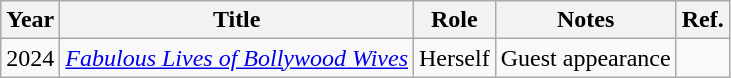<table class="wikitable sortable">
<tr>
<th>Year</th>
<th>Title</th>
<th>Role</th>
<th class="unsortable">Notes</th>
<th class="unsortable">Ref.</th>
</tr>
<tr>
<td>2024</td>
<td><em><a href='#'>Fabulous Lives of Bollywood Wives</a></em></td>
<td>Herself</td>
<td>Guest appearance</td>
<td></td>
</tr>
</table>
